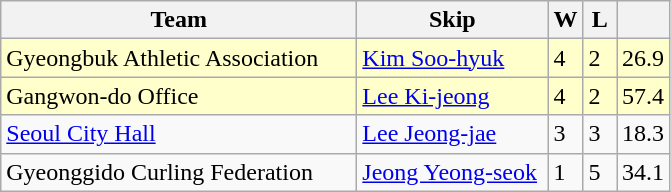<table class=wikitable>
<tr>
<th width=230>Team</th>
<th width=120>Skip</th>
<th width=15>W</th>
<th width=15>L</th>
<th width=20></th>
</tr>
<tr bgcolor=#ffffcc>
<td style="text-align:left;"> Gyeongbuk Athletic Association</td>
<td style="text-align:left;"><a href='#'>Kim Soo-hyuk</a></td>
<td>4</td>
<td>2</td>
<td>26.9</td>
</tr>
<tr bgcolor=#ffffcc>
<td style="text-align:left;"> Gangwon-do Office</td>
<td style="text-align:left;"><a href='#'>Lee Ki-jeong</a></td>
<td>4</td>
<td>2</td>
<td>57.4</td>
</tr>
<tr>
<td style="text-align:left;"> <a href='#'>Seoul City Hall</a></td>
<td style="text-align:left;"><a href='#'>Lee Jeong-jae</a></td>
<td>3</td>
<td>3</td>
<td>18.3</td>
</tr>
<tr>
<td style="text-align:left;"> Gyeonggido Curling Federation</td>
<td style="text-align:left;"><a href='#'>Jeong Yeong-seok</a></td>
<td>1</td>
<td>5</td>
<td>34.1</td>
</tr>
</table>
